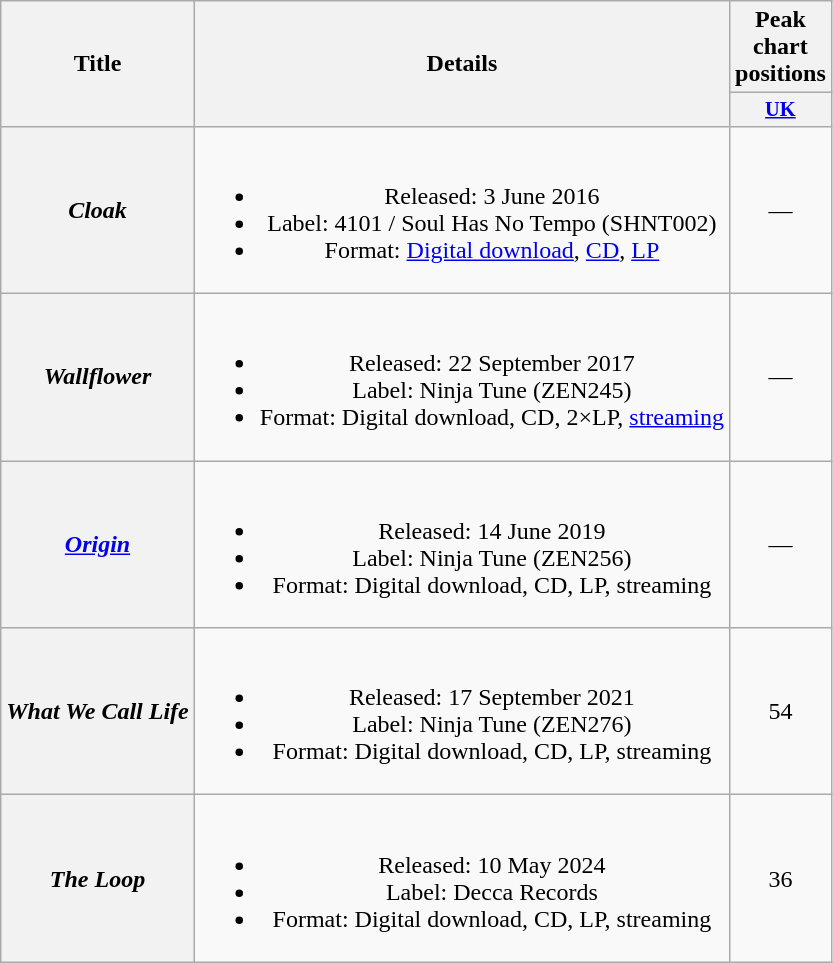<table class="wikitable plainrowheaders" style="text-align:center;" border="1">
<tr>
<th scope="col" rowspan="2">Title</th>
<th scope="col" rowspan="2">Details</th>
<th scope="col" colspan="1">Peak chart positions</th>
</tr>
<tr>
<th scope="col" style="width:3em;font-size:85%;"><a href='#'>UK</a><br></th>
</tr>
<tr>
<th scope="row"><em>Cloak</em></th>
<td><br><ul><li>Released: 3 June 2016</li><li>Label: 4101 / Soul Has No Tempo (SHNT002)</li><li>Format: <a href='#'>Digital download</a>, <a href='#'>CD</a>, <a href='#'>LP</a></li></ul></td>
<td>—</td>
</tr>
<tr>
<th scope="row"><em>Wallflower</em></th>
<td><br><ul><li>Released: 22 September 2017</li><li>Label: Ninja Tune (ZEN245)</li><li>Format: Digital download, CD, 2×LP, <a href='#'>streaming</a></li></ul></td>
<td>—</td>
</tr>
<tr>
<th scope="row"><em><a href='#'>Origin</a></em></th>
<td><br><ul><li>Released: 14 June 2019</li><li>Label: Ninja Tune (ZEN256)</li><li>Format: Digital download, CD, LP, streaming</li></ul></td>
<td>—</td>
</tr>
<tr>
<th scope="row"><em>What We Call Life</em></th>
<td><br><ul><li>Released: 17 September 2021</li><li>Label: Ninja Tune (ZEN276)</li><li>Format: Digital download, CD, LP, streaming</li></ul></td>
<td>54</td>
</tr>
<tr>
<th scope="row"><em>The Loop</em></th>
<td><br><ul><li>Released: 10 May 2024</li><li>Label: Decca Records</li><li>Format: Digital download, CD, LP, streaming</li></ul></td>
<td>36</td>
</tr>
</table>
